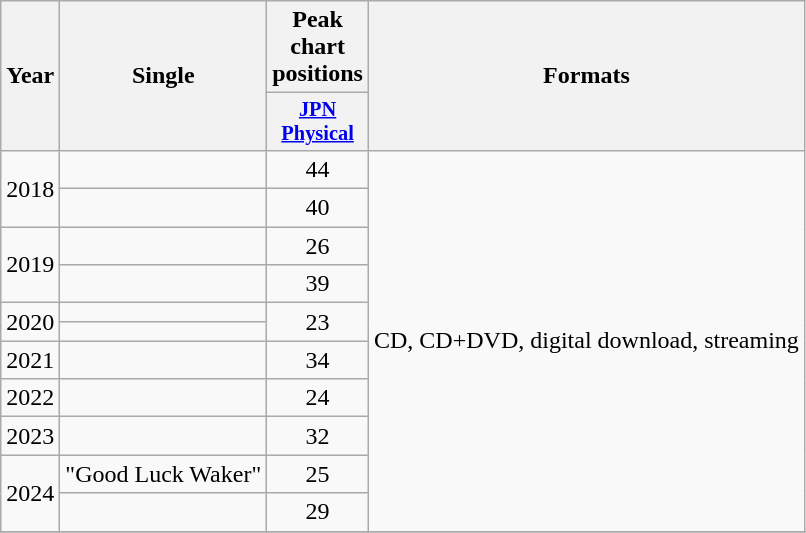<table class="wikitable plainrowheaders" style="text-align:center;">
<tr>
<th scope="col" rowspan="2">Year</th>
<th scope="col" rowspan="2">Single</th>
<th scope="col" rowspan="1">Peak chart positions</th>
<th scope="col" rowspan="2">Formats</th>
</tr>
<tr>
<th scope="col" style="width:2.5em;font-size:85%;"><a href='#'>JPN<br>Physical</a><br></th>
</tr>
<tr>
<td rowspan="2">2018</td>
<td style="text-align:left;"></td>
<td>44</td>
<td rowspan="11">CD, CD+DVD, digital download, streaming</td>
</tr>
<tr>
<td style="text-align:left;"></td>
<td>40</td>
</tr>
<tr>
<td rowspan="2">2019</td>
<td style="text-align:left;"></td>
<td>26</td>
</tr>
<tr>
<td style="text-align:left;"></td>
<td>39</td>
</tr>
<tr>
<td rowspan="2">2020</td>
<td style="text-align:left;"></td>
<td rowspan="2">23</td>
</tr>
<tr>
<td style="text-align:left;"></td>
</tr>
<tr>
<td rowspan="1">2021</td>
<td style="text-align:left;"></td>
<td>34</td>
</tr>
<tr>
<td rowspan="1">2022</td>
<td style="text-align:left;"></td>
<td>24</td>
</tr>
<tr>
<td rowspan="1">2023</td>
<td style="text-align:left;"></td>
<td>32</td>
</tr>
<tr>
<td rowspan="2">2024</td>
<td style="text-align:left;">"Good Luck Waker"</td>
<td>25</td>
</tr>
<tr>
<td style="text-align:left;"></td>
<td>29</td>
</tr>
<tr>
</tr>
</table>
